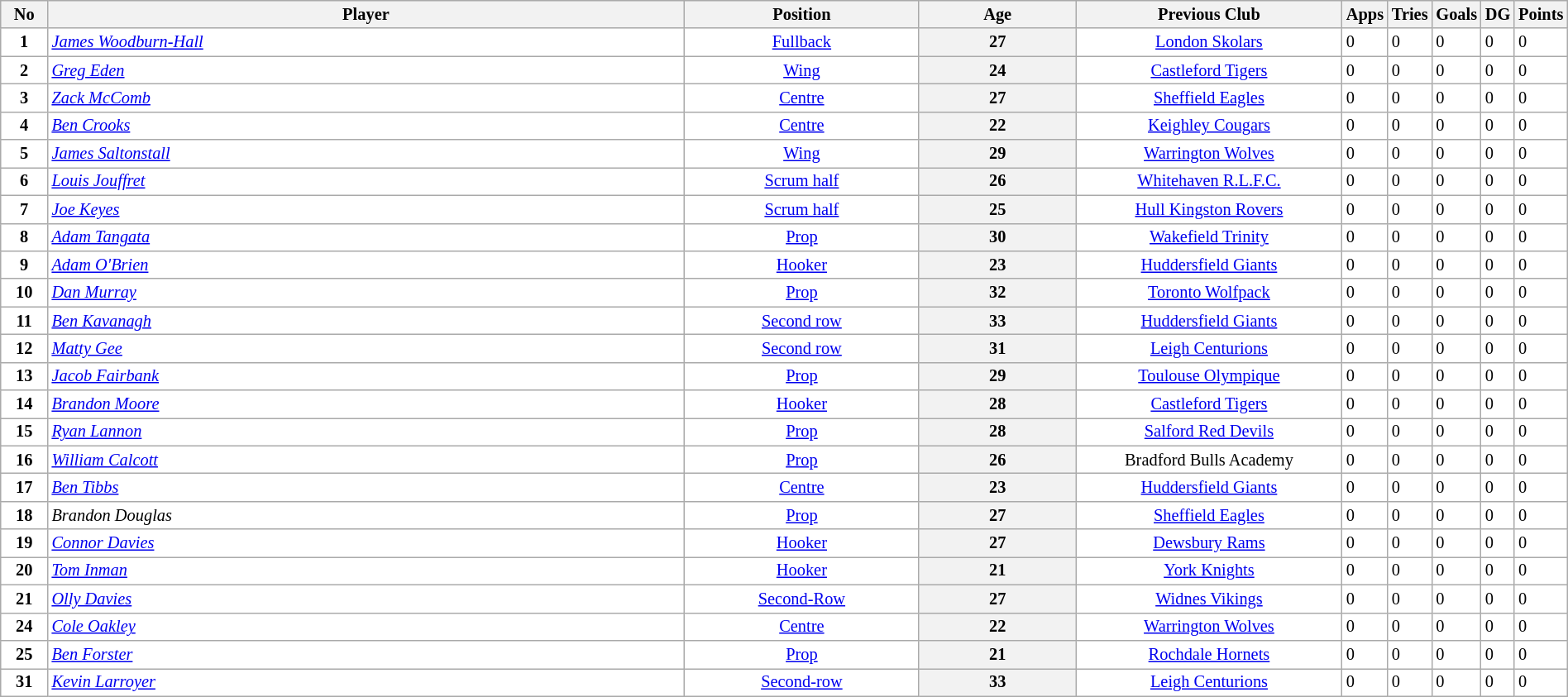<table class="wikitable sortable"  style="width:100%; font-size:85%;">
<tr style="background:#efefef;">
<th width=3%>No</th>
<th !width=47%>Player</th>
<th width=15%>Position</th>
<th width=1%>Age</th>
<th width=17%>Previous Club</th>
<th style="width:20px;">Apps</th>
<th style="width:20px;">Tries</th>
<th style="width:20px;">Goals</th>
<th style="width:20px;">DG</th>
<th style="width:20px;">Points</th>
</tr>
<tr style="background:#fff;">
<td align=center><strong>1</strong></td>
<td><em><a href='#'>James Woodburn-Hall</a></em></td>
<td align=center><a href='#'>Fullback</a></td>
<th width=10%>27</th>
<td align=center><a href='#'>London Skolars</a></td>
<td align=centre>0</td>
<td align=centre>0</td>
<td align=centre>0</td>
<td align=centre>0</td>
<td align=centre>0</td>
</tr>
<tr style="background:#fff;">
<td align=center><strong>2</strong></td>
<td><em><a href='#'>Greg Eden</a></em></td>
<td align=center><a href='#'>Wing</a></td>
<th width=10%>24</th>
<td align=center><a href='#'>Castleford Tigers</a></td>
<td align=centre>0</td>
<td align=centre>0</td>
<td align=centre>0</td>
<td align=centre>0</td>
<td align=centre>0</td>
</tr>
<tr style="background:#fff;">
<td align=center><strong>3</strong></td>
<td><em><a href='#'>Zack McComb</a></em></td>
<td align=center><a href='#'>Centre</a></td>
<th width=10%>27</th>
<td align=center><a href='#'>Sheffield Eagles</a></td>
<td align=centre>0</td>
<td align=centre>0</td>
<td align=centre>0</td>
<td align=centre>0</td>
<td align=centre>0</td>
</tr>
<tr style="background:#fff;">
<td align=center><strong>4</strong></td>
<td><em><a href='#'>Ben Crooks</a></em></td>
<td align=center><a href='#'>Centre</a></td>
<th width=10%>22</th>
<td align=center><a href='#'>Keighley Cougars</a></td>
<td align=centre>0</td>
<td align=centre>0</td>
<td align=centre>0</td>
<td align=centre>0</td>
<td align=centre>0</td>
</tr>
<tr style="background:#fff;">
<td align=center><strong>5</strong></td>
<td><em><a href='#'>James Saltonstall</a></em></td>
<td align=center><a href='#'>Wing</a></td>
<th width=10%>29</th>
<td align=center><a href='#'>Warrington Wolves</a></td>
<td align=centre>0</td>
<td align=centre>0</td>
<td align=centre>0</td>
<td align=centre>0</td>
<td align=centre>0</td>
</tr>
<tr style="background:#fff;">
<td align=center><strong>6</strong></td>
<td><em><a href='#'>Louis Jouffret</a></em></td>
<td align=center><a href='#'>Scrum half</a></td>
<th width=10%>26</th>
<td align=center><a href='#'>Whitehaven R.L.F.C.</a></td>
<td align=centre>0</td>
<td align=centre>0</td>
<td align=centre>0</td>
<td align=centre>0</td>
<td align=centre>0</td>
</tr>
<tr style="background:#fff;">
<td align=center><strong>7</strong></td>
<td><em><a href='#'>Joe Keyes</a></em></td>
<td align=center><a href='#'>Scrum half</a></td>
<th width=10%>25</th>
<td align=center><a href='#'>Hull Kingston Rovers</a></td>
<td align=centre>0</td>
<td align=centre>0</td>
<td align=centre>0</td>
<td align=centre>0</td>
<td align=centre>0</td>
</tr>
<tr style="background:#fff;">
<td align=center><strong>8</strong></td>
<td><em><a href='#'>Adam Tangata</a></em></td>
<td align=center><a href='#'>Prop</a></td>
<th width=10%>30</th>
<td align=center><a href='#'>Wakefield Trinity</a></td>
<td align=centre>0</td>
<td align=centre>0</td>
<td align=centre>0</td>
<td align=centre>0</td>
<td align=centre>0</td>
</tr>
<tr style="background:#fff;">
<td align=center><strong>9</strong></td>
<td><em><a href='#'>Adam O'Brien</a></em></td>
<td align=center><a href='#'>Hooker</a></td>
<th width=10%>23</th>
<td align=center><a href='#'>Huddersfield Giants</a></td>
<td align=centre>0</td>
<td align=centre>0</td>
<td align=centre>0</td>
<td align=centre>0</td>
<td align=centre>0</td>
</tr>
<tr style="background:#fff;">
<td align=center><strong>10</strong></td>
<td><em><a href='#'>Dan Murray</a></em></td>
<td align=center><a href='#'>Prop</a></td>
<th width=10%>32</th>
<td align=center><a href='#'>Toronto Wolfpack</a></td>
<td align=centre>0</td>
<td align=centre>0</td>
<td align=centre>0</td>
<td align=centre>0</td>
<td align=centre>0</td>
</tr>
<tr style="background:#fff;">
<td align=center><strong>11</strong></td>
<td><em><a href='#'>Ben Kavanagh</a></em></td>
<td align=center><a href='#'>Second row</a></td>
<th width=10%>33</th>
<td align=center><a href='#'>Huddersfield Giants</a></td>
<td align=centre>0</td>
<td align=centre>0</td>
<td align=centre>0</td>
<td align=centre>0</td>
<td align=centre>0</td>
</tr>
<tr style="background:#fff;">
<td align=center><strong>12</strong></td>
<td><em><a href='#'>Matty Gee</a></em></td>
<td align=center><a href='#'>Second row</a></td>
<th width=10%>31</th>
<td align=center><a href='#'>Leigh Centurions</a></td>
<td align=centre>0</td>
<td align=centre>0</td>
<td align=centre>0</td>
<td align=centre>0</td>
<td align=centre>0</td>
</tr>
<tr style="background:#fff;">
<td align=center><strong>13</strong></td>
<td><em><a href='#'>Jacob Fairbank</a></em></td>
<td align=center><a href='#'>Prop</a></td>
<th width=10%>29</th>
<td align=center><a href='#'>Toulouse Olympique</a></td>
<td align=centre>0</td>
<td align=centre>0</td>
<td align=centre>0</td>
<td align=centre>0</td>
<td align=centre>0</td>
</tr>
<tr style="background:#fff;">
<td align=center><strong>14</strong></td>
<td><em><a href='#'>Brandon Moore</a></em></td>
<td align=center><a href='#'>Hooker</a></td>
<th width=10%>28</th>
<td align=center><a href='#'>Castleford Tigers</a></td>
<td align=centre>0</td>
<td align=centre>0</td>
<td align=centre>0</td>
<td align=centre>0</td>
<td align=centre>0</td>
</tr>
<tr style="background:#fff;">
<td align=center><strong>15</strong></td>
<td><em><a href='#'>Ryan Lannon</a></em></td>
<td align=center><a href='#'>Prop</a></td>
<th width=10%>28</th>
<td align=center><a href='#'>Salford Red Devils</a></td>
<td align=centre>0</td>
<td align=centre>0</td>
<td align=centre>0</td>
<td align=centre>0</td>
<td align=centre>0</td>
</tr>
<tr style="background:#fff;">
<td align=center><strong>16</strong></td>
<td><em><a href='#'>William Calcott</a></em></td>
<td align=center><a href='#'>Prop</a></td>
<th width=10%>26</th>
<td align=center>Bradford Bulls Academy</td>
<td align=centre>0</td>
<td align=centre>0</td>
<td align=centre>0</td>
<td align=centre>0</td>
<td align=centre>0</td>
</tr>
<tr style="background:#fff;">
<td align=center><strong>17</strong></td>
<td><em><a href='#'>Ben Tibbs</a></em></td>
<td align=center><a href='#'>Centre</a></td>
<th width=10%>23</th>
<td align=center><a href='#'>Huddersfield Giants</a></td>
<td align=centre>0</td>
<td align=centre>0</td>
<td align=centre>0</td>
<td align=centre>0</td>
<td align=centre>0</td>
</tr>
<tr style="background:#fff;">
<td align=center><strong>18</strong></td>
<td><em>Brandon Douglas</em></td>
<td align=center><a href='#'>Prop</a></td>
<th width=10%>27</th>
<td align=center><a href='#'>Sheffield Eagles</a></td>
<td align=centre>0</td>
<td align=centre>0</td>
<td align=centre>0</td>
<td align=centre>0</td>
<td align=centre>0</td>
</tr>
<tr style="background:#fff;">
<td align=center><strong>19</strong></td>
<td><em><a href='#'>Connor Davies</a></em></td>
<td align=center><a href='#'>Hooker</a></td>
<th width=10%>27</th>
<td align=center><a href='#'>Dewsbury Rams</a></td>
<td align=centre>0</td>
<td align=centre>0</td>
<td align=centre>0</td>
<td align=centre>0</td>
<td align=centre>0</td>
</tr>
<tr style="background:#fff;">
<td align=center><strong>20</strong></td>
<td><em><a href='#'>Tom Inman</a></em></td>
<td align=center><a href='#'>Hooker</a></td>
<th width=10%>21</th>
<td align=center><a href='#'>York Knights</a></td>
<td align=centre>0</td>
<td align=centre>0</td>
<td align=centre>0</td>
<td align=centre>0</td>
<td align=centre>0</td>
</tr>
<tr style="background:#fff;">
<td align=center><strong>21</strong></td>
<td><em><a href='#'>Olly Davies</a></em></td>
<td align=center><a href='#'>Second-Row</a></td>
<th width=10%>27</th>
<td align=center><a href='#'>Widnes Vikings</a></td>
<td align=centre>0</td>
<td align=centre>0</td>
<td align=centre>0</td>
<td align=centre>0</td>
<td align=centre>0</td>
</tr>
<tr style="background:#fff;">
<td align=center><strong>24</strong></td>
<td><em><a href='#'>Cole Oakley</a></em></td>
<td align=center><a href='#'>Centre</a></td>
<th width=10%>22</th>
<td align=center><a href='#'>Warrington Wolves</a></td>
<td align=centre>0</td>
<td align=centre>0</td>
<td align=centre>0</td>
<td align=centre>0</td>
<td align=centre>0</td>
</tr>
<tr style="background:#fff;">
<td align=center><strong>25</strong></td>
<td><em><a href='#'>Ben Forster</a></em></td>
<td align=center><a href='#'>Prop</a></td>
<th width=10%>21</th>
<td align=center><a href='#'>Rochdale Hornets</a></td>
<td align=centre>0</td>
<td align=centre>0</td>
<td align=centre>0</td>
<td align=centre>0</td>
<td align=centre>0</td>
</tr>
<tr style="background:#fff;">
<td align=center><strong>31</strong></td>
<td><em><a href='#'>Kevin Larroyer</a></em></td>
<td align=center><a href='#'>Second-row</a></td>
<th width=10%>33</th>
<td align=center><a href='#'>Leigh Centurions</a></td>
<td align=centre>0</td>
<td align=centre>0</td>
<td align=centre>0</td>
<td align=centre>0</td>
<td align=centre>0</td>
</tr>
</table>
